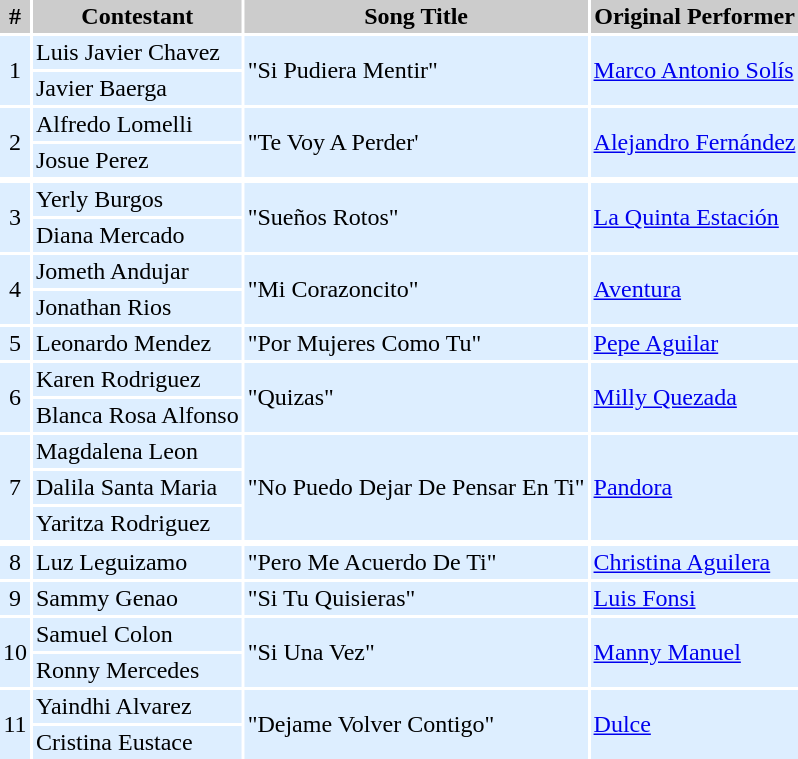<table cellpadding=2 cellspacing=2>
<tr bgcolor=#cccccc>
<th>#</th>
<th>Contestant</th>
<th>Song Title</th>
<th>Original Performer</th>
</tr>
<tr bgcolor=#DDEEFF>
<td rowspan="2" align=center>1</td>
<td>Luis Javier Chavez</td>
<td rowspan="2">"Si Pudiera Mentir"</td>
<td rowspan="2"><a href='#'>Marco Antonio Solís</a></td>
</tr>
<tr bgcolor=#DDEEFF>
<td>Javier Baerga</td>
</tr>
<tr bgcolor=#DDEEFF>
<td rowspan="2" align=center>2</td>
<td>Alfredo Lomelli</td>
<td rowspan="2">"Te Voy A Perder'</td>
<td rowspan="2"><a href='#'>Alejandro Fernández</a></td>
</tr>
<tr bgcolor=#DDEEFF>
<td>Josue Perez</td>
</tr>
<tr bgcolor=#DDEEFF>
</tr>
<tr bgcolor=#DDEEFF>
<td rowspan="2" align=center>3</td>
<td>Yerly Burgos</td>
<td rowspan="2">"Sueños Rotos"</td>
<td rowspan="2"><a href='#'>La Quinta Estación</a></td>
</tr>
<tr bgcolor=#DDEEFF>
<td>Diana Mercado</td>
</tr>
<tr bgcolor=#DDEEFF>
<td rowspan="2" align=center>4</td>
<td>Jometh Andujar</td>
<td rowspan="2">"Mi Corazoncito"</td>
<td rowspan="2"><a href='#'>Aventura</a></td>
</tr>
<tr bgcolor=#DDEEFF>
<td>Jonathan Rios</td>
</tr>
<tr bgcolor=#DDEEFF>
<td align=center>5</td>
<td>Leonardo Mendez</td>
<td>"Por Mujeres Como Tu"</td>
<td><a href='#'>Pepe Aguilar</a></td>
</tr>
<tr bgcolor=#DDEEFF>
<td rowspan="2" align=center>6</td>
<td>Karen Rodriguez</td>
<td rowspan="2">"Quizas"</td>
<td rowspan="2"><a href='#'>Milly Quezada</a></td>
</tr>
<tr bgcolor=#DDEEFF>
<td>Blanca Rosa Alfonso</td>
</tr>
<tr bgcolor=#DDEEFF>
<td rowspan="3" align=center>7</td>
<td>Magdalena Leon</td>
<td rowspan="3">"No Puedo Dejar De Pensar En Ti"</td>
<td rowspan="3"><a href='#'>Pandora</a></td>
</tr>
<tr bgcolor=#DDEEFF>
<td>Dalila Santa Maria</td>
</tr>
<tr bgcolor=#DDEEFF>
<td>Yaritza Rodriguez</td>
</tr>
<tr bgcolor=#DDEEFF>
</tr>
<tr bgcolor=#DDEEFF>
<td align=center>8</td>
<td>Luz Leguizamo</td>
<td>"Pero Me Acuerdo De Ti"</td>
<td><a href='#'>Christina Aguilera</a></td>
</tr>
<tr bgcolor=#DDEEFF>
<td align=center>9</td>
<td>Sammy Genao</td>
<td>"Si Tu Quisieras"</td>
<td><a href='#'>Luis Fonsi</a></td>
</tr>
<tr bgcolor=#DDEEFF>
<td rowspan="2" align=center>10</td>
<td>Samuel Colon</td>
<td rowspan="2">"Si Una Vez"</td>
<td rowspan="2"><a href='#'>Manny Manuel</a></td>
</tr>
<tr bgcolor=#DDEEFF>
<td>Ronny Mercedes</td>
</tr>
<tr bgcolor=#DDEEFF>
<td rowspan="2" align=center>11</td>
<td>Yaindhi Alvarez</td>
<td rowspan="2">"Dejame Volver Contigo"</td>
<td rowspan="2"><a href='#'>Dulce</a></td>
</tr>
<tr bgcolor=#DDEEFF>
<td>Cristina Eustace</td>
</tr>
<tr bgcolor=#DDEEFF>
</tr>
</table>
